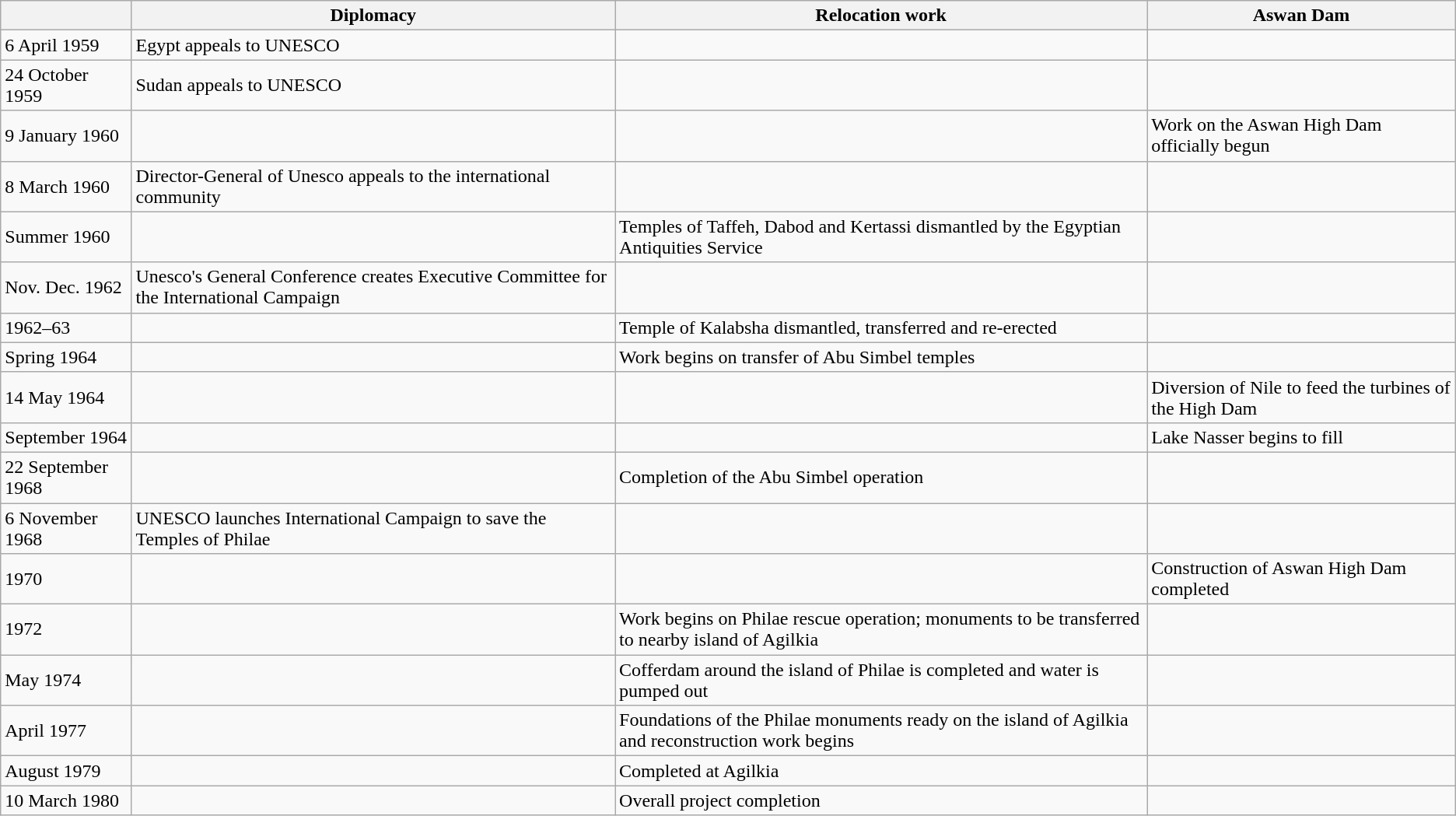<table class="wikitable mw-collapsible mw-collapsed">
<tr>
<th></th>
<th>Diplomacy</th>
<th>Relocation work</th>
<th>Aswan Dam</th>
</tr>
<tr>
<td>6 April 1959</td>
<td>Egypt appeals to UNESCO</td>
<td></td>
<td></td>
</tr>
<tr>
<td>24 October 1959</td>
<td>Sudan appeals to UNESCO</td>
<td></td>
<td></td>
</tr>
<tr>
<td>9 January 1960</td>
<td></td>
<td></td>
<td>Work on the Aswan High Dam officially begun</td>
</tr>
<tr>
<td>8 March 1960</td>
<td>Director-General of Unesco appeals to the international community</td>
<td></td>
<td></td>
</tr>
<tr>
<td>Summer 1960</td>
<td></td>
<td>Temples of Taffeh, Dabod and Kertassi dismantled by the Egyptian Antiquities Service</td>
<td></td>
</tr>
<tr>
<td>Nov. Dec. 1962</td>
<td>Unesco's General Conference creates Executive Committee for the International Campaign</td>
<td></td>
<td></td>
</tr>
<tr>
<td>1962–63</td>
<td></td>
<td>Temple of Kalabsha dismantled, transferred and re-erected</td>
<td></td>
</tr>
<tr>
<td>Spring 1964</td>
<td></td>
<td>Work begins on transfer of Abu Simbel temples</td>
<td></td>
</tr>
<tr>
<td>14 May 1964</td>
<td></td>
<td></td>
<td>Diversion of Nile to feed the turbines of the High Dam</td>
</tr>
<tr>
<td>September 1964</td>
<td></td>
<td></td>
<td>Lake Nasser begins to fill</td>
</tr>
<tr>
<td>22 September 1968</td>
<td></td>
<td>Completion of the Abu Simbel operation</td>
<td></td>
</tr>
<tr>
<td>6 November 1968</td>
<td>UNESCO launches International Campaign to save the Temples of Philae</td>
<td></td>
<td></td>
</tr>
<tr>
<td>1970</td>
<td></td>
<td></td>
<td>Construction of Aswan High Dam completed</td>
</tr>
<tr>
<td>1972</td>
<td></td>
<td>Work begins on Philae rescue operation; monuments to be transferred to nearby island of Agilkia</td>
<td></td>
</tr>
<tr>
<td>May 1974</td>
<td></td>
<td>Cofferdam around the island of Philae is completed and water is pumped out</td>
<td></td>
</tr>
<tr>
<td>April 1977</td>
<td></td>
<td>Foundations of the Philae monuments ready on the island of Agilkia and reconstruction work begins</td>
<td></td>
</tr>
<tr>
<td>August 1979</td>
<td></td>
<td>Completed at Agilkia</td>
<td></td>
</tr>
<tr>
<td>10 March 1980</td>
<td></td>
<td>Overall project completion</td>
</tr>
</table>
